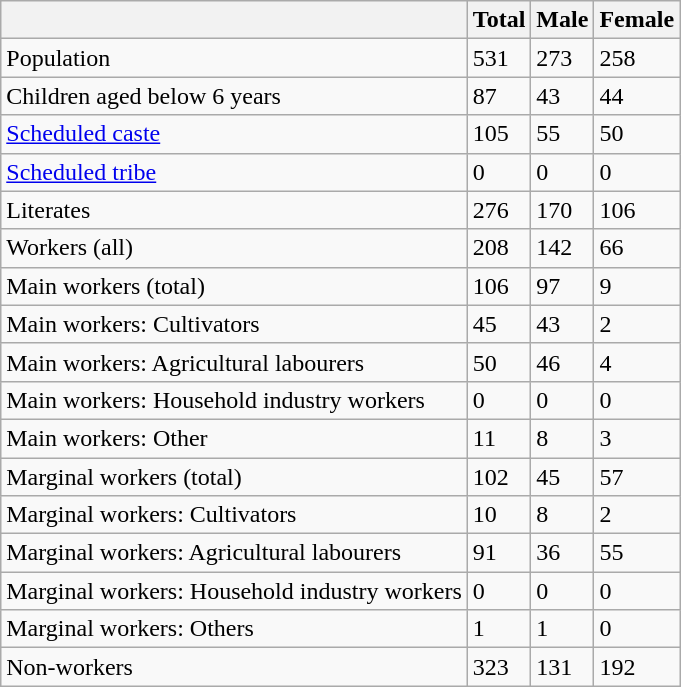<table class="wikitable sortable">
<tr>
<th></th>
<th>Total</th>
<th>Male</th>
<th>Female</th>
</tr>
<tr>
<td>Population</td>
<td>531</td>
<td>273</td>
<td>258</td>
</tr>
<tr>
<td>Children aged below 6 years</td>
<td>87</td>
<td>43</td>
<td>44</td>
</tr>
<tr>
<td><a href='#'>Scheduled caste</a></td>
<td>105</td>
<td>55</td>
<td>50</td>
</tr>
<tr>
<td><a href='#'>Scheduled tribe</a></td>
<td>0</td>
<td>0</td>
<td>0</td>
</tr>
<tr>
<td>Literates</td>
<td>276</td>
<td>170</td>
<td>106</td>
</tr>
<tr>
<td>Workers (all)</td>
<td>208</td>
<td>142</td>
<td>66</td>
</tr>
<tr>
<td>Main workers (total)</td>
<td>106</td>
<td>97</td>
<td>9</td>
</tr>
<tr>
<td>Main workers: Cultivators</td>
<td>45</td>
<td>43</td>
<td>2</td>
</tr>
<tr>
<td>Main workers: Agricultural labourers</td>
<td>50</td>
<td>46</td>
<td>4</td>
</tr>
<tr>
<td>Main workers: Household industry workers</td>
<td>0</td>
<td>0</td>
<td>0</td>
</tr>
<tr>
<td>Main workers: Other</td>
<td>11</td>
<td>8</td>
<td>3</td>
</tr>
<tr>
<td>Marginal workers (total)</td>
<td>102</td>
<td>45</td>
<td>57</td>
</tr>
<tr>
<td>Marginal workers: Cultivators</td>
<td>10</td>
<td>8</td>
<td>2</td>
</tr>
<tr>
<td>Marginal workers: Agricultural labourers</td>
<td>91</td>
<td>36</td>
<td>55</td>
</tr>
<tr>
<td>Marginal workers: Household industry workers</td>
<td>0</td>
<td>0</td>
<td>0</td>
</tr>
<tr>
<td>Marginal workers: Others</td>
<td>1</td>
<td>1</td>
<td>0</td>
</tr>
<tr>
<td>Non-workers</td>
<td>323</td>
<td>131</td>
<td>192</td>
</tr>
</table>
